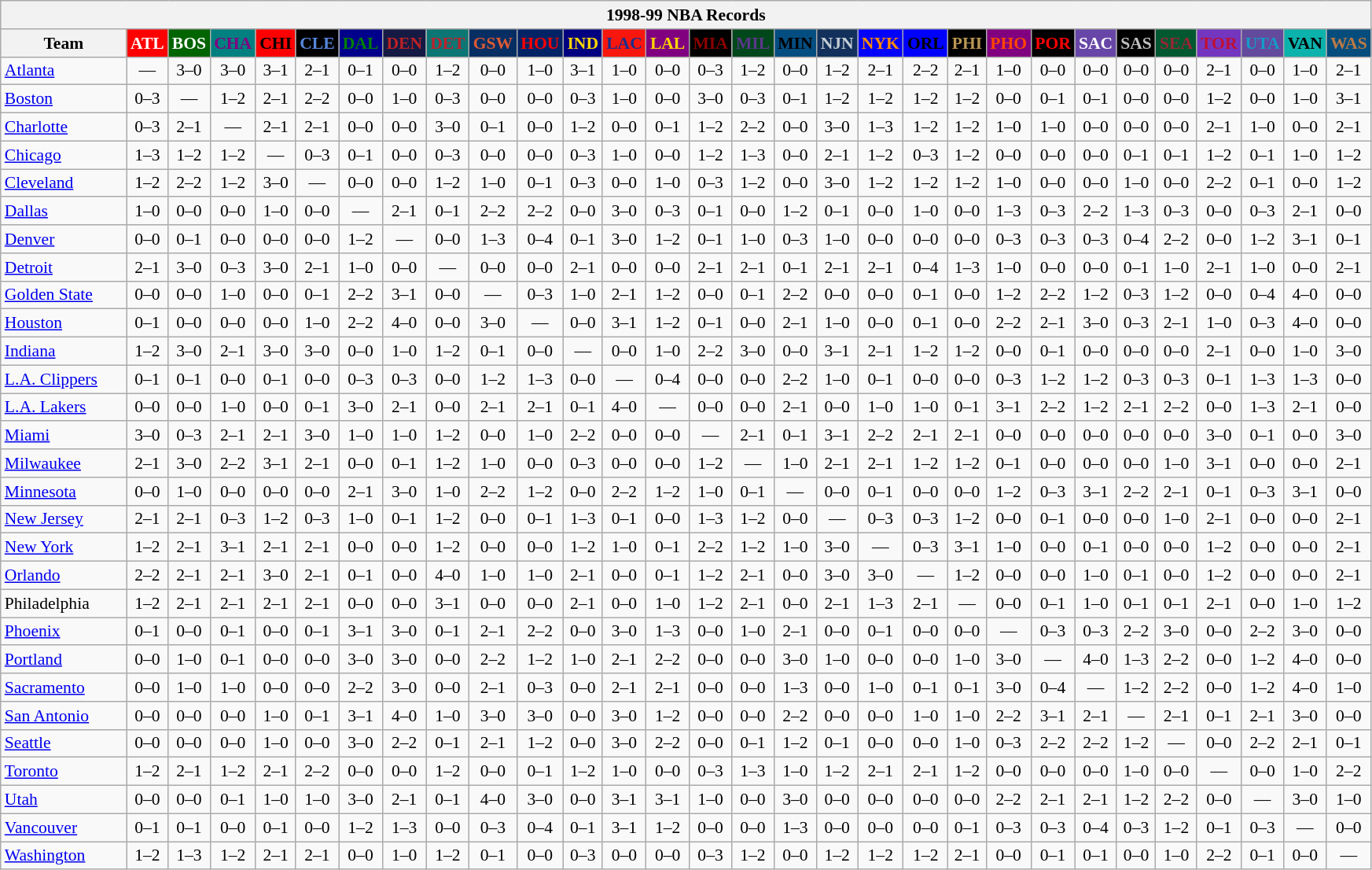<table class="wikitable" style="font-size:90%; text-align:center;">
<tr>
<th colspan=30>1998-99 NBA Records</th>
</tr>
<tr>
<th width=100>Team</th>
<th style="background:#FF0000;color:#FFFFFF;width=35">ATL</th>
<th style="background:#006400;color:#FFFFFF;width=35">BOS</th>
<th style="background:#008080;color:#800080;width=35">CHA</th>
<th style="background:#FF0000;color:#000000;width=35">CHI</th>
<th style="background:#000000;color:#5787DC;width=35">CLE</th>
<th style="background:#00008B;color:#008000;width=35">DAL</th>
<th style="background:#141A44;color:#BC2224;width=35">DEN</th>
<th style="background:#0C7674;color:#BB222C;width=35">DET</th>
<th style="background:#072E63;color:#DC5A34;width=35">GSW</th>
<th style="background:#002366;color:#FF0000;width=35">HOU</th>
<th style="background:#000080;color:#FFD700;width=35">IND</th>
<th style="background:#F9160D;color:#1A2E8B;width=35">LAC</th>
<th style="background:#800080;color:#FFD700;width=35">LAL</th>
<th style="background:#000000;color:#8B0000;width=35">MIA</th>
<th style="background:#00471B;color:#5C378A;width=35">MIL</th>
<th style="background:#044D80;color:#000000;width=35">MIN</th>
<th style="background:#12305B;color:#C4CED4;width=35">NJN</th>
<th style="background:#0000FF;color:#FF8C00;width=35">NYK</th>
<th style="background:#0000FF;color:#000000;width=35">ORL</th>
<th style="background:#000000;color:#BB9754;width=35">PHI</th>
<th style="background:#800080;color:#FF4500;width=35">PHO</th>
<th style="background:#000000;color:#FF0000;width=35">POR</th>
<th style="background:#6846A8;color:#FFFFFF;width=35">SAC</th>
<th style="background:#000000;color:#C0C0C0;width=35">SAS</th>
<th style="background:#005831;color:#992634;width=35">SEA</th>
<th style="background:#7436BF;color:#BE0F34;width=35">TOR</th>
<th style="background:#644A9C;color:#149BC7;width=35">UTA</th>
<th style="background:#0CB2AC;color:#000000;width=35">VAN</th>
<th style="background:#044D7D;color:#BC7A44;width=35">WAS</th>
</tr>
<tr>
<td style="text-align:left;"><a href='#'>Atlanta</a></td>
<td>—</td>
<td>3–0</td>
<td>3–0</td>
<td>3–1</td>
<td>2–1</td>
<td>0–1</td>
<td>0–0</td>
<td>1–2</td>
<td>0–0</td>
<td>1–0</td>
<td>3–1</td>
<td>1–0</td>
<td>0–0</td>
<td>0–3</td>
<td>1–2</td>
<td>0–0</td>
<td>1–2</td>
<td>2–1</td>
<td>2–2</td>
<td>2–1</td>
<td>1–0</td>
<td>0–0</td>
<td>0–0</td>
<td>0–0</td>
<td>0–0</td>
<td>2–1</td>
<td>0–0</td>
<td>1–0</td>
<td>2–1</td>
</tr>
<tr>
<td style="text-align:left;"><a href='#'>Boston</a></td>
<td>0–3</td>
<td>—</td>
<td>1–2</td>
<td>2–1</td>
<td>2–2</td>
<td>0–0</td>
<td>1–0</td>
<td>0–3</td>
<td>0–0</td>
<td>0–0</td>
<td>0–3</td>
<td>1–0</td>
<td>0–0</td>
<td>3–0</td>
<td>0–3</td>
<td>0–1</td>
<td>1–2</td>
<td>1–2</td>
<td>1–2</td>
<td>1–2</td>
<td>0–0</td>
<td>0–1</td>
<td>0–1</td>
<td>0–0</td>
<td>0–0</td>
<td>1–2</td>
<td>0–0</td>
<td>1–0</td>
<td>3–1</td>
</tr>
<tr>
<td style="text-align:left;"><a href='#'>Charlotte</a></td>
<td>0–3</td>
<td>2–1</td>
<td>—</td>
<td>2–1</td>
<td>2–1</td>
<td>0–0</td>
<td>0–0</td>
<td>3–0</td>
<td>0–1</td>
<td>0–0</td>
<td>1–2</td>
<td>0–0</td>
<td>0–1</td>
<td>1–2</td>
<td>2–2</td>
<td>0–0</td>
<td>3–0</td>
<td>1–3</td>
<td>1–2</td>
<td>1–2</td>
<td>1–0</td>
<td>1–0</td>
<td>0–0</td>
<td>0–0</td>
<td>0–0</td>
<td>2–1</td>
<td>1–0</td>
<td>0–0</td>
<td>2–1</td>
</tr>
<tr>
<td style="text-align:left;"><a href='#'>Chicago</a></td>
<td>1–3</td>
<td>1–2</td>
<td>1–2</td>
<td>—</td>
<td>0–3</td>
<td>0–1</td>
<td>0–0</td>
<td>0–3</td>
<td>0–0</td>
<td>0–0</td>
<td>0–3</td>
<td>1–0</td>
<td>0–0</td>
<td>1–2</td>
<td>1–3</td>
<td>0–0</td>
<td>2–1</td>
<td>1–2</td>
<td>0–3</td>
<td>1–2</td>
<td>0–0</td>
<td>0–0</td>
<td>0–0</td>
<td>0–1</td>
<td>0–1</td>
<td>1–2</td>
<td>0–1</td>
<td>1–0</td>
<td>1–2</td>
</tr>
<tr>
<td style="text-align:left;"><a href='#'>Cleveland</a></td>
<td>1–2</td>
<td>2–2</td>
<td>1–2</td>
<td>3–0</td>
<td>—</td>
<td>0–0</td>
<td>0–0</td>
<td>1–2</td>
<td>1–0</td>
<td>0–1</td>
<td>0–3</td>
<td>0–0</td>
<td>1–0</td>
<td>0–3</td>
<td>1–2</td>
<td>0–0</td>
<td>3–0</td>
<td>1–2</td>
<td>1–2</td>
<td>1–2</td>
<td>1–0</td>
<td>0–0</td>
<td>0–0</td>
<td>1–0</td>
<td>0–0</td>
<td>2–2</td>
<td>0–1</td>
<td>0–0</td>
<td>1–2</td>
</tr>
<tr>
<td style="text-align:left;"><a href='#'>Dallas</a></td>
<td>1–0</td>
<td>0–0</td>
<td>0–0</td>
<td>1–0</td>
<td>0–0</td>
<td>—</td>
<td>2–1</td>
<td>0–1</td>
<td>2–2</td>
<td>2–2</td>
<td>0–0</td>
<td>3–0</td>
<td>0–3</td>
<td>0–1</td>
<td>0–0</td>
<td>1–2</td>
<td>0–1</td>
<td>0–0</td>
<td>1–0</td>
<td>0–0</td>
<td>1–3</td>
<td>0–3</td>
<td>2–2</td>
<td>1–3</td>
<td>0–3</td>
<td>0–0</td>
<td>0–3</td>
<td>2–1</td>
<td>0–0</td>
</tr>
<tr>
<td style="text-align:left;"><a href='#'>Denver</a></td>
<td>0–0</td>
<td>0–1</td>
<td>0–0</td>
<td>0–0</td>
<td>0–0</td>
<td>1–2</td>
<td>—</td>
<td>0–0</td>
<td>1–3</td>
<td>0–4</td>
<td>0–1</td>
<td>3–0</td>
<td>1–2</td>
<td>0–1</td>
<td>1–0</td>
<td>0–3</td>
<td>1–0</td>
<td>0–0</td>
<td>0–0</td>
<td>0–0</td>
<td>0–3</td>
<td>0–3</td>
<td>0–3</td>
<td>0–4</td>
<td>2–2</td>
<td>0–0</td>
<td>1–2</td>
<td>3–1</td>
<td>0–1</td>
</tr>
<tr>
<td style="text-align:left;"><a href='#'>Detroit</a></td>
<td>2–1</td>
<td>3–0</td>
<td>0–3</td>
<td>3–0</td>
<td>2–1</td>
<td>1–0</td>
<td>0–0</td>
<td>—</td>
<td>0–0</td>
<td>0–0</td>
<td>2–1</td>
<td>0–0</td>
<td>0–0</td>
<td>2–1</td>
<td>2–1</td>
<td>0–1</td>
<td>2–1</td>
<td>2–1</td>
<td>0–4</td>
<td>1–3</td>
<td>1–0</td>
<td>0–0</td>
<td>0–0</td>
<td>0–1</td>
<td>1–0</td>
<td>2–1</td>
<td>1–0</td>
<td>0–0</td>
<td>2–1</td>
</tr>
<tr>
<td style="text-align:left;"><a href='#'>Golden State</a></td>
<td>0–0</td>
<td>0–0</td>
<td>1–0</td>
<td>0–0</td>
<td>0–1</td>
<td>2–2</td>
<td>3–1</td>
<td>0–0</td>
<td>—</td>
<td>0–3</td>
<td>1–0</td>
<td>2–1</td>
<td>1–2</td>
<td>0–0</td>
<td>0–1</td>
<td>2–2</td>
<td>0–0</td>
<td>0–0</td>
<td>0–1</td>
<td>0–0</td>
<td>1–2</td>
<td>2–2</td>
<td>1–2</td>
<td>0–3</td>
<td>1–2</td>
<td>0–0</td>
<td>0–4</td>
<td>4–0</td>
<td>0–0</td>
</tr>
<tr>
<td style="text-align:left;"><a href='#'>Houston</a></td>
<td>0–1</td>
<td>0–0</td>
<td>0–0</td>
<td>0–0</td>
<td>1–0</td>
<td>2–2</td>
<td>4–0</td>
<td>0–0</td>
<td>3–0</td>
<td>—</td>
<td>0–0</td>
<td>3–1</td>
<td>1–2</td>
<td>0–1</td>
<td>0–0</td>
<td>2–1</td>
<td>1–0</td>
<td>0–0</td>
<td>0–1</td>
<td>0–0</td>
<td>2–2</td>
<td>2–1</td>
<td>3–0</td>
<td>0–3</td>
<td>2–1</td>
<td>1–0</td>
<td>0–3</td>
<td>4–0</td>
<td>0–0</td>
</tr>
<tr>
<td style="text-align:left;"><a href='#'>Indiana</a></td>
<td>1–2</td>
<td>3–0</td>
<td>2–1</td>
<td>3–0</td>
<td>3–0</td>
<td>0–0</td>
<td>1–0</td>
<td>1–2</td>
<td>0–1</td>
<td>0–0</td>
<td>—</td>
<td>0–0</td>
<td>1–0</td>
<td>2–2</td>
<td>3–0</td>
<td>0–0</td>
<td>3–1</td>
<td>2–1</td>
<td>1–2</td>
<td>1–2</td>
<td>0–0</td>
<td>0–1</td>
<td>0–0</td>
<td>0–0</td>
<td>0–0</td>
<td>2–1</td>
<td>0–0</td>
<td>1–0</td>
<td>3–0</td>
</tr>
<tr>
<td style="text-align:left;"><a href='#'>L.A. Clippers</a></td>
<td>0–1</td>
<td>0–1</td>
<td>0–0</td>
<td>0–1</td>
<td>0–0</td>
<td>0–3</td>
<td>0–3</td>
<td>0–0</td>
<td>1–2</td>
<td>1–3</td>
<td>0–0</td>
<td>—</td>
<td>0–4</td>
<td>0–0</td>
<td>0–0</td>
<td>2–2</td>
<td>1–0</td>
<td>0–1</td>
<td>0–0</td>
<td>0–0</td>
<td>0–3</td>
<td>1–2</td>
<td>1–2</td>
<td>0–3</td>
<td>0–3</td>
<td>0–1</td>
<td>1–3</td>
<td>1–3</td>
<td>0–0</td>
</tr>
<tr>
<td style="text-align:left;"><a href='#'>L.A. Lakers</a></td>
<td>0–0</td>
<td>0–0</td>
<td>1–0</td>
<td>0–0</td>
<td>0–1</td>
<td>3–0</td>
<td>2–1</td>
<td>0–0</td>
<td>2–1</td>
<td>2–1</td>
<td>0–1</td>
<td>4–0</td>
<td>—</td>
<td>0–0</td>
<td>0–0</td>
<td>2–1</td>
<td>0–0</td>
<td>1–0</td>
<td>1–0</td>
<td>0–1</td>
<td>3–1</td>
<td>2–2</td>
<td>1–2</td>
<td>2–1</td>
<td>2–2</td>
<td>0–0</td>
<td>1–3</td>
<td>2–1</td>
<td>0–0</td>
</tr>
<tr>
<td style="text-align:left;"><a href='#'>Miami</a></td>
<td>3–0</td>
<td>0–3</td>
<td>2–1</td>
<td>2–1</td>
<td>3–0</td>
<td>1–0</td>
<td>1–0</td>
<td>1–2</td>
<td>0–0</td>
<td>1–0</td>
<td>2–2</td>
<td>0–0</td>
<td>0–0</td>
<td>—</td>
<td>2–1</td>
<td>0–1</td>
<td>3–1</td>
<td>2–2</td>
<td>2–1</td>
<td>2–1</td>
<td>0–0</td>
<td>0–0</td>
<td>0–0</td>
<td>0–0</td>
<td>0–0</td>
<td>3–0</td>
<td>0–1</td>
<td>0–0</td>
<td>3–0</td>
</tr>
<tr>
<td style="text-align:left;"><a href='#'>Milwaukee</a></td>
<td>2–1</td>
<td>3–0</td>
<td>2–2</td>
<td>3–1</td>
<td>2–1</td>
<td>0–0</td>
<td>0–1</td>
<td>1–2</td>
<td>1–0</td>
<td>0–0</td>
<td>0–3</td>
<td>0–0</td>
<td>0–0</td>
<td>1–2</td>
<td>—</td>
<td>1–0</td>
<td>2–1</td>
<td>2–1</td>
<td>1–2</td>
<td>1–2</td>
<td>0–1</td>
<td>0–0</td>
<td>0–0</td>
<td>0–0</td>
<td>1–0</td>
<td>3–1</td>
<td>0–0</td>
<td>0–0</td>
<td>2–1</td>
</tr>
<tr>
<td style="text-align:left;"><a href='#'>Minnesota</a></td>
<td>0–0</td>
<td>1–0</td>
<td>0–0</td>
<td>0–0</td>
<td>0–0</td>
<td>2–1</td>
<td>3–0</td>
<td>1–0</td>
<td>2–2</td>
<td>1–2</td>
<td>0–0</td>
<td>2–2</td>
<td>1–2</td>
<td>1–0</td>
<td>0–1</td>
<td>—</td>
<td>0–0</td>
<td>0–1</td>
<td>0–0</td>
<td>0–0</td>
<td>1–2</td>
<td>0–3</td>
<td>3–1</td>
<td>2–2</td>
<td>2–1</td>
<td>0–1</td>
<td>0–3</td>
<td>3–1</td>
<td>0–0</td>
</tr>
<tr>
<td style="text-align:left;"><a href='#'>New Jersey</a></td>
<td>2–1</td>
<td>2–1</td>
<td>0–3</td>
<td>1–2</td>
<td>0–3</td>
<td>1–0</td>
<td>0–1</td>
<td>1–2</td>
<td>0–0</td>
<td>0–1</td>
<td>1–3</td>
<td>0–1</td>
<td>0–0</td>
<td>1–3</td>
<td>1–2</td>
<td>0–0</td>
<td>—</td>
<td>0–3</td>
<td>0–3</td>
<td>1–2</td>
<td>0–0</td>
<td>0–1</td>
<td>0–0</td>
<td>0–0</td>
<td>1–0</td>
<td>2–1</td>
<td>0–0</td>
<td>0–0</td>
<td>2–1</td>
</tr>
<tr>
<td style="text-align:left;"><a href='#'>New York</a></td>
<td>1–2</td>
<td>2–1</td>
<td>3–1</td>
<td>2–1</td>
<td>2–1</td>
<td>0–0</td>
<td>0–0</td>
<td>1–2</td>
<td>0–0</td>
<td>0–0</td>
<td>1–2</td>
<td>1–0</td>
<td>0–1</td>
<td>2–2</td>
<td>1–2</td>
<td>1–0</td>
<td>3–0</td>
<td>—</td>
<td>0–3</td>
<td>3–1</td>
<td>1–0</td>
<td>0–0</td>
<td>0–1</td>
<td>0–0</td>
<td>0–0</td>
<td>1–2</td>
<td>0–0</td>
<td>0–0</td>
<td>2–1</td>
</tr>
<tr>
<td style="text-align:left;"><a href='#'>Orlando</a></td>
<td>2–2</td>
<td>2–1</td>
<td>2–1</td>
<td>3–0</td>
<td>2–1</td>
<td>0–1</td>
<td>0–0</td>
<td>4–0</td>
<td>1–0</td>
<td>1–0</td>
<td>2–1</td>
<td>0–0</td>
<td>0–1</td>
<td>1–2</td>
<td>2–1</td>
<td>0–0</td>
<td>3–0</td>
<td>3–0</td>
<td>—</td>
<td>1–2</td>
<td>0–0</td>
<td>0–0</td>
<td>1–0</td>
<td>0–1</td>
<td>0–0</td>
<td>1–2</td>
<td>0–0</td>
<td>0–0</td>
<td>2–1</td>
</tr>
<tr>
<td style="text-align:left;">Philadelphia</td>
<td>1–2</td>
<td>2–1</td>
<td>2–1</td>
<td>2–1</td>
<td>2–1</td>
<td>0–0</td>
<td>0–0</td>
<td>3–1</td>
<td>0–0</td>
<td>0–0</td>
<td>2–1</td>
<td>0–0</td>
<td>1–0</td>
<td>1–2</td>
<td>2–1</td>
<td>0–0</td>
<td>2–1</td>
<td>1–3</td>
<td>2–1</td>
<td>—</td>
<td>0–0</td>
<td>0–1</td>
<td>1–0</td>
<td>0–1</td>
<td>0–1</td>
<td>2–1</td>
<td>0–0</td>
<td>1–0</td>
<td>1–2</td>
</tr>
<tr>
<td style="text-align:left;"><a href='#'>Phoenix</a></td>
<td>0–1</td>
<td>0–0</td>
<td>0–1</td>
<td>0–0</td>
<td>0–1</td>
<td>3–1</td>
<td>3–0</td>
<td>0–1</td>
<td>2–1</td>
<td>2–2</td>
<td>0–0</td>
<td>3–0</td>
<td>1–3</td>
<td>0–0</td>
<td>1–0</td>
<td>2–1</td>
<td>0–0</td>
<td>0–1</td>
<td>0–0</td>
<td>0–0</td>
<td>—</td>
<td>0–3</td>
<td>0–3</td>
<td>2–2</td>
<td>3–0</td>
<td>0–0</td>
<td>2–2</td>
<td>3–0</td>
<td>0–0</td>
</tr>
<tr>
<td style="text-align:left;"><a href='#'>Portland</a></td>
<td>0–0</td>
<td>1–0</td>
<td>0–1</td>
<td>0–0</td>
<td>0–0</td>
<td>3–0</td>
<td>3–0</td>
<td>0–0</td>
<td>2–2</td>
<td>1–2</td>
<td>1–0</td>
<td>2–1</td>
<td>2–2</td>
<td>0–0</td>
<td>0–0</td>
<td>3–0</td>
<td>1–0</td>
<td>0–0</td>
<td>0–0</td>
<td>1–0</td>
<td>3–0</td>
<td>—</td>
<td>4–0</td>
<td>1–3</td>
<td>2–2</td>
<td>0–0</td>
<td>1–2</td>
<td>4–0</td>
<td>0–0</td>
</tr>
<tr>
<td style="text-align:left;"><a href='#'>Sacramento</a></td>
<td>0–0</td>
<td>1–0</td>
<td>1–0</td>
<td>0–0</td>
<td>0–0</td>
<td>2–2</td>
<td>3–0</td>
<td>0–0</td>
<td>2–1</td>
<td>0–3</td>
<td>0–0</td>
<td>2–1</td>
<td>2–1</td>
<td>0–0</td>
<td>0–0</td>
<td>1–3</td>
<td>0–0</td>
<td>1–0</td>
<td>0–1</td>
<td>0–1</td>
<td>3–0</td>
<td>0–4</td>
<td>—</td>
<td>1–2</td>
<td>2–2</td>
<td>0–0</td>
<td>1–2</td>
<td>4–0</td>
<td>1–0</td>
</tr>
<tr>
<td style="text-align:left;"><a href='#'>San Antonio</a></td>
<td>0–0</td>
<td>0–0</td>
<td>0–0</td>
<td>1–0</td>
<td>0–1</td>
<td>3–1</td>
<td>4–0</td>
<td>1–0</td>
<td>3–0</td>
<td>3–0</td>
<td>0–0</td>
<td>3–0</td>
<td>1–2</td>
<td>0–0</td>
<td>0–0</td>
<td>2–2</td>
<td>0–0</td>
<td>0–0</td>
<td>1–0</td>
<td>1–0</td>
<td>2–2</td>
<td>3–1</td>
<td>2–1</td>
<td>—</td>
<td>2–1</td>
<td>0–1</td>
<td>2–1</td>
<td>3–0</td>
<td>0–0</td>
</tr>
<tr>
<td style="text-align:left;"><a href='#'>Seattle</a></td>
<td>0–0</td>
<td>0–0</td>
<td>0–0</td>
<td>1–0</td>
<td>0–0</td>
<td>3–0</td>
<td>2–2</td>
<td>0–1</td>
<td>2–1</td>
<td>1–2</td>
<td>0–0</td>
<td>3–0</td>
<td>2–2</td>
<td>0–0</td>
<td>0–1</td>
<td>1–2</td>
<td>0–1</td>
<td>0–0</td>
<td>0–0</td>
<td>1–0</td>
<td>0–3</td>
<td>2–2</td>
<td>2–2</td>
<td>1–2</td>
<td>—</td>
<td>0–0</td>
<td>2–2</td>
<td>2–1</td>
<td>0–1</td>
</tr>
<tr>
<td style="text-align:left;"><a href='#'>Toronto</a></td>
<td>1–2</td>
<td>2–1</td>
<td>1–2</td>
<td>2–1</td>
<td>2–2</td>
<td>0–0</td>
<td>0–0</td>
<td>1–2</td>
<td>0–0</td>
<td>0–1</td>
<td>1–2</td>
<td>1–0</td>
<td>0–0</td>
<td>0–3</td>
<td>1–3</td>
<td>1–0</td>
<td>1–2</td>
<td>2–1</td>
<td>2–1</td>
<td>1–2</td>
<td>0–0</td>
<td>0–0</td>
<td>0–0</td>
<td>1–0</td>
<td>0–0</td>
<td>—</td>
<td>0–0</td>
<td>1–0</td>
<td>2–2</td>
</tr>
<tr>
<td style="text-align:left;"><a href='#'>Utah</a></td>
<td>0–0</td>
<td>0–0</td>
<td>0–1</td>
<td>1–0</td>
<td>1–0</td>
<td>3–0</td>
<td>2–1</td>
<td>0–1</td>
<td>4–0</td>
<td>3–0</td>
<td>0–0</td>
<td>3–1</td>
<td>3–1</td>
<td>1–0</td>
<td>0–0</td>
<td>3–0</td>
<td>0–0</td>
<td>0–0</td>
<td>0–0</td>
<td>0–0</td>
<td>2–2</td>
<td>2–1</td>
<td>2–1</td>
<td>1–2</td>
<td>2–2</td>
<td>0–0</td>
<td>—</td>
<td>3–0</td>
<td>1–0</td>
</tr>
<tr>
<td style="text-align:left;"><a href='#'>Vancouver</a></td>
<td>0–1</td>
<td>0–1</td>
<td>0–0</td>
<td>0–1</td>
<td>0–0</td>
<td>1–2</td>
<td>1–3</td>
<td>0–0</td>
<td>0–3</td>
<td>0–4</td>
<td>0–1</td>
<td>3–1</td>
<td>1–2</td>
<td>0–0</td>
<td>0–0</td>
<td>1–3</td>
<td>0–0</td>
<td>0–0</td>
<td>0–0</td>
<td>0–1</td>
<td>0–3</td>
<td>0–3</td>
<td>0–4</td>
<td>0–3</td>
<td>1–2</td>
<td>0–1</td>
<td>0–3</td>
<td>—</td>
<td>0–0</td>
</tr>
<tr>
<td style="text-align:left;"><a href='#'>Washington</a></td>
<td>1–2</td>
<td>1–3</td>
<td>1–2</td>
<td>2–1</td>
<td>2–1</td>
<td>0–0</td>
<td>1–0</td>
<td>1–2</td>
<td>0–1</td>
<td>0–0</td>
<td>0–3</td>
<td>0–0</td>
<td>0–0</td>
<td>0–3</td>
<td>1–2</td>
<td>0–0</td>
<td>1–2</td>
<td>1–2</td>
<td>1–2</td>
<td>2–1</td>
<td>0–0</td>
<td>0–1</td>
<td>0–1</td>
<td>0–0</td>
<td>1–0</td>
<td>2–2</td>
<td>0–1</td>
<td>0–0</td>
<td>—</td>
</tr>
</table>
